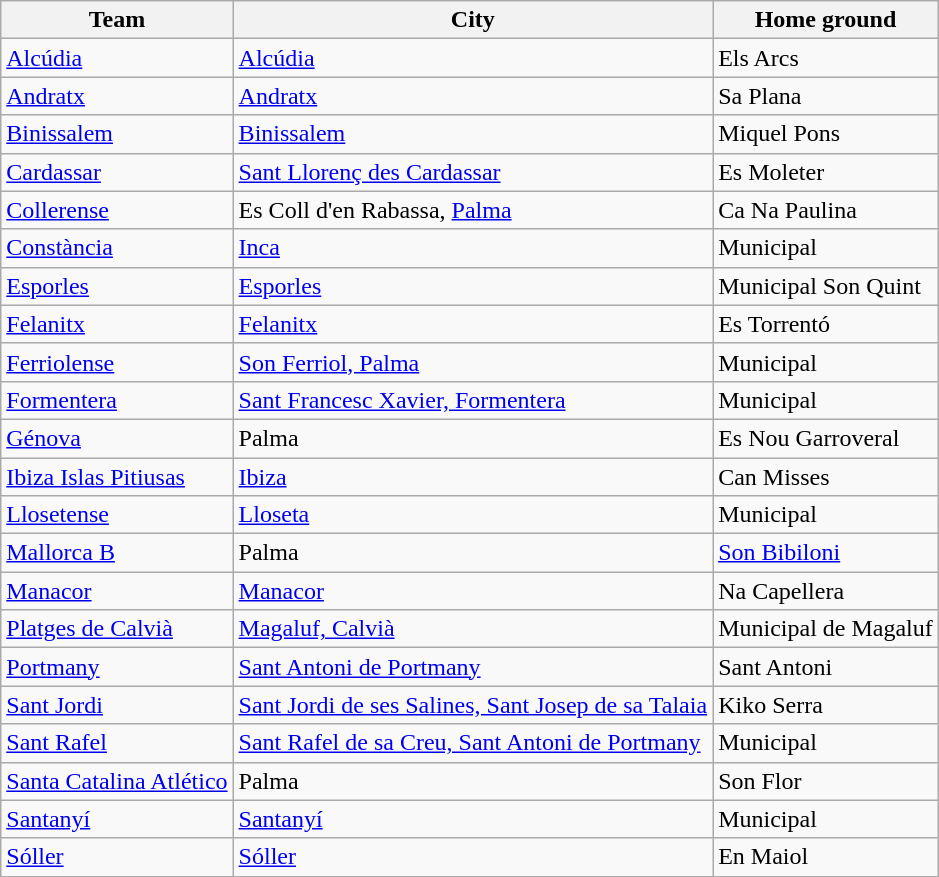<table class="wikitable sortable">
<tr>
<th>Team</th>
<th>City</th>
<th>Home ground</th>
</tr>
<tr>
<td><a href='#'>Alcúdia</a></td>
<td><a href='#'>Alcúdia</a></td>
<td>Els Arcs</td>
</tr>
<tr>
<td><a href='#'>Andratx</a></td>
<td><a href='#'>Andratx</a></td>
<td>Sa Plana</td>
</tr>
<tr>
<td><a href='#'>Binissalem</a></td>
<td><a href='#'>Binissalem</a></td>
<td>Miquel Pons</td>
</tr>
<tr>
<td><a href='#'>Cardassar</a></td>
<td><a href='#'>Sant Llorenç des Cardassar</a></td>
<td>Es Moleter</td>
</tr>
<tr>
<td><a href='#'>Collerense</a></td>
<td>Es Coll d'en Rabassa, <a href='#'>Palma</a></td>
<td>Ca Na Paulina</td>
</tr>
<tr>
<td><a href='#'>Constància</a></td>
<td><a href='#'>Inca</a></td>
<td>Municipal</td>
</tr>
<tr>
<td><a href='#'>Esporles</a></td>
<td><a href='#'>Esporles</a></td>
<td>Municipal Son Quint</td>
</tr>
<tr>
<td><a href='#'>Felanitx</a></td>
<td><a href='#'>Felanitx</a></td>
<td>Es Torrentó</td>
</tr>
<tr>
<td><a href='#'>Ferriolense</a></td>
<td><a href='#'>Son Ferriol, Palma</a></td>
<td>Municipal</td>
</tr>
<tr>
<td><a href='#'>Formentera</a></td>
<td><a href='#'>Sant Francesc Xavier, Formentera</a></td>
<td>Municipal</td>
</tr>
<tr>
<td><a href='#'>Génova</a></td>
<td>Palma</td>
<td>Es Nou Garroveral</td>
</tr>
<tr>
<td><a href='#'>Ibiza Islas Pitiusas</a></td>
<td><a href='#'>Ibiza</a></td>
<td>Can Misses</td>
</tr>
<tr>
<td><a href='#'>Llosetense</a></td>
<td><a href='#'>Lloseta</a></td>
<td>Municipal</td>
</tr>
<tr>
<td><a href='#'>Mallorca B</a></td>
<td>Palma</td>
<td><a href='#'>Son Bibiloni</a></td>
</tr>
<tr>
<td><a href='#'>Manacor</a></td>
<td><a href='#'>Manacor</a></td>
<td>Na Capellera</td>
</tr>
<tr>
<td><a href='#'>Platges de Calvià</a></td>
<td><a href='#'>Magaluf, Calvià</a></td>
<td>Municipal de Magaluf</td>
</tr>
<tr>
<td><a href='#'>Portmany</a></td>
<td><a href='#'>Sant Antoni de Portmany</a></td>
<td>Sant Antoni</td>
</tr>
<tr>
<td><a href='#'>Sant Jordi</a></td>
<td><a href='#'>Sant Jordi de ses Salines, Sant Josep de sa Talaia</a></td>
<td>Kiko Serra</td>
</tr>
<tr>
<td><a href='#'>Sant Rafel</a></td>
<td><a href='#'>Sant Rafel de sa Creu, Sant Antoni de Portmany</a></td>
<td>Municipal</td>
</tr>
<tr>
<td><a href='#'>Santa Catalina Atlético</a></td>
<td>Palma</td>
<td>Son Flor</td>
</tr>
<tr>
<td><a href='#'>Santanyí</a></td>
<td><a href='#'>Santanyí</a></td>
<td>Municipal</td>
</tr>
<tr>
<td><a href='#'>Sóller</a></td>
<td><a href='#'>Sóller</a></td>
<td>En Maiol</td>
</tr>
<tr>
</tr>
</table>
